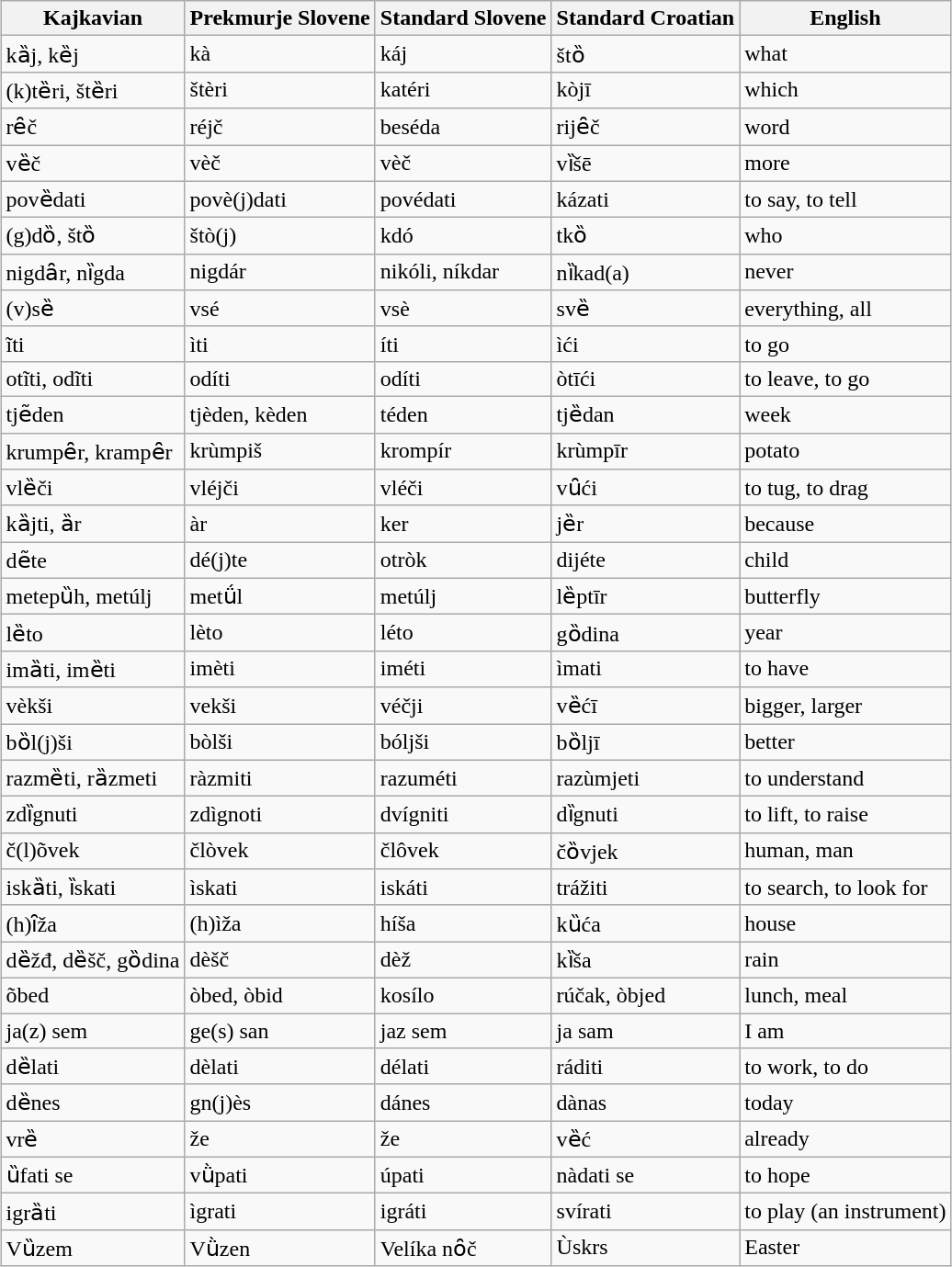<table class="wikitable sortable" style="margin: 1em auto 1em auto">
<tr>
<th>Kajkavian</th>
<th>Prekmurje Slovene</th>
<th>Standard Slovene</th>
<th>Standard Croatian</th>
<th>English</th>
</tr>
<tr>
<td>kȁj, kȅj</td>
<td>kà</td>
<td>káj</td>
<td>štȍ</td>
<td>what</td>
</tr>
<tr>
<td>(k)tȅri, štȅri</td>
<td>štèri</td>
<td>katéri</td>
<td>kòjī</td>
<td>which</td>
</tr>
<tr>
<td>rȇč</td>
<td>réjč</td>
<td>beséda</td>
<td>rijȇč</td>
<td>word</td>
</tr>
<tr>
<td>vȅč</td>
<td>vèč</td>
<td>vèč</td>
<td>vȉšē</td>
<td>more</td>
</tr>
<tr>
<td>povȅdati</td>
<td>povè(j)dati</td>
<td>povédati</td>
<td>kázati</td>
<td>to say, to tell</td>
</tr>
<tr>
<td>(g)dȍ, štȍ</td>
<td>štò(j)</td>
<td>kdó</td>
<td>tkȍ</td>
<td>who</td>
</tr>
<tr>
<td>nigdȃr, nȉgda</td>
<td>nigdár</td>
<td>nikóli, níkdar</td>
<td>nȉkad(a)</td>
<td>never</td>
</tr>
<tr>
<td>(v)sȅ</td>
<td>vsé</td>
<td>vsè</td>
<td>svȅ</td>
<td>everything, all</td>
</tr>
<tr>
<td>ĩti</td>
<td>ìti</td>
<td>íti</td>
<td>ìći</td>
<td>to go</td>
</tr>
<tr>
<td>otĩti, odĩti</td>
<td>odíti</td>
<td>odíti</td>
<td>òtīći</td>
<td>to leave, to go</td>
</tr>
<tr>
<td>tjẽden</td>
<td>tjèden, kèden</td>
<td>téden</td>
<td>tjȅdan</td>
<td>week</td>
</tr>
<tr>
<td>krumpȇr, krampȇr</td>
<td>krùmpiš</td>
<td>krompír</td>
<td>krùmpīr</td>
<td>potato</td>
</tr>
<tr>
<td>vlȅči</td>
<td>vléjči</td>
<td>vléči</td>
<td>vȗći</td>
<td>to tug, to drag</td>
</tr>
<tr>
<td>kȁjti, ȁr</td>
<td>àr</td>
<td>ker</td>
<td>jȅr</td>
<td>because</td>
</tr>
<tr>
<td>dẽte</td>
<td>dé(j)te</td>
<td>otròk</td>
<td>dijéte</td>
<td>child</td>
</tr>
<tr>
<td>metepȕh, metúlj</td>
<td>metǘl</td>
<td>metúlj</td>
<td>lȅptīr</td>
<td>butterfly</td>
</tr>
<tr>
<td>lȅto</td>
<td>lèto</td>
<td>léto</td>
<td>gȍdina</td>
<td>year</td>
</tr>
<tr>
<td>imȁti, imȅti</td>
<td>imèti</td>
<td>iméti</td>
<td>ìmati</td>
<td>to have</td>
</tr>
<tr>
<td>vèkši</td>
<td>vekši</td>
<td>véčji</td>
<td>vȅćī</td>
<td>bigger, larger</td>
</tr>
<tr>
<td>bȍl(j)ši</td>
<td>bòlši</td>
<td>bóljši</td>
<td>bȍljī</td>
<td>better</td>
</tr>
<tr>
<td>razmȅti, rȁzmeti</td>
<td>ràzmiti</td>
<td>razuméti</td>
<td>razùmjeti</td>
<td>to understand</td>
</tr>
<tr>
<td>zdȉgnuti</td>
<td>zdìgnoti</td>
<td>dvígniti</td>
<td>dȉgnuti</td>
<td>to lift, to raise</td>
</tr>
<tr>
<td>č(l)õvek</td>
<td>člòvek</td>
<td>člôvek</td>
<td>čȍvjek</td>
<td>human, man</td>
</tr>
<tr>
<td>iskȁti, ȉskati</td>
<td>ìskati</td>
<td>iskáti</td>
<td>trážiti</td>
<td>to search, to look for</td>
</tr>
<tr>
<td>(h)ȋža</td>
<td>(h)ìža</td>
<td>híša</td>
<td>kȕća</td>
<td>house</td>
</tr>
<tr>
<td>dȅžđ, dȅšč, gȍdina</td>
<td>dèšč</td>
<td>dèž</td>
<td>kȉša</td>
<td>rain</td>
</tr>
<tr>
<td>õbed</td>
<td>òbed, òbid</td>
<td>kosílo</td>
<td>rúčak, òbjed</td>
<td>lunch, meal</td>
</tr>
<tr>
<td>ja(z) sem</td>
<td>ge(s) san</td>
<td>jaz sem</td>
<td>ja sam</td>
<td>I am</td>
</tr>
<tr>
<td>dȅlati</td>
<td>dèlati</td>
<td>délati</td>
<td>ráditi</td>
<td>to work, to do</td>
</tr>
<tr>
<td>dȅnes</td>
<td>gn(j)ès</td>
<td>dánes</td>
<td>dànas</td>
<td>today</td>
</tr>
<tr>
<td>vrȅ</td>
<td>že</td>
<td>že</td>
<td>vȅć</td>
<td>already</td>
</tr>
<tr>
<td>ȕfati se</td>
<td>vǜpati</td>
<td>úpati</td>
<td>nàdati se</td>
<td>to hope</td>
</tr>
<tr>
<td>igrȁti</td>
<td>ìgrati</td>
<td>igráti</td>
<td>svírati</td>
<td>to play (an instrument)</td>
</tr>
<tr>
<td>Vȕzem</td>
<td>Vǜzen</td>
<td>Velíka nȏč</td>
<td>Ùskrs</td>
<td>Easter</td>
</tr>
</table>
